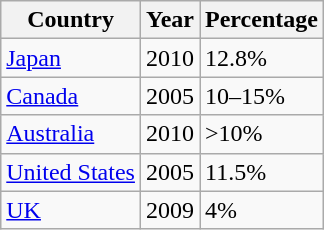<table class="wikitable">
<tr>
<th>Country</th>
<th>Year</th>
<th>Percentage</th>
</tr>
<tr>
<td><a href='#'>Japan</a></td>
<td>2010</td>
<td>12.8%</td>
</tr>
<tr>
<td><a href='#'>Canada</a></td>
<td>2005</td>
<td>10–15%</td>
</tr>
<tr>
<td><a href='#'>Australia</a></td>
<td>2010</td>
<td>>10%</td>
</tr>
<tr>
<td><a href='#'>United States</a></td>
<td>2005</td>
<td>11.5%</td>
</tr>
<tr>
<td><a href='#'>UK</a></td>
<td>2009</td>
<td>4%</td>
</tr>
</table>
